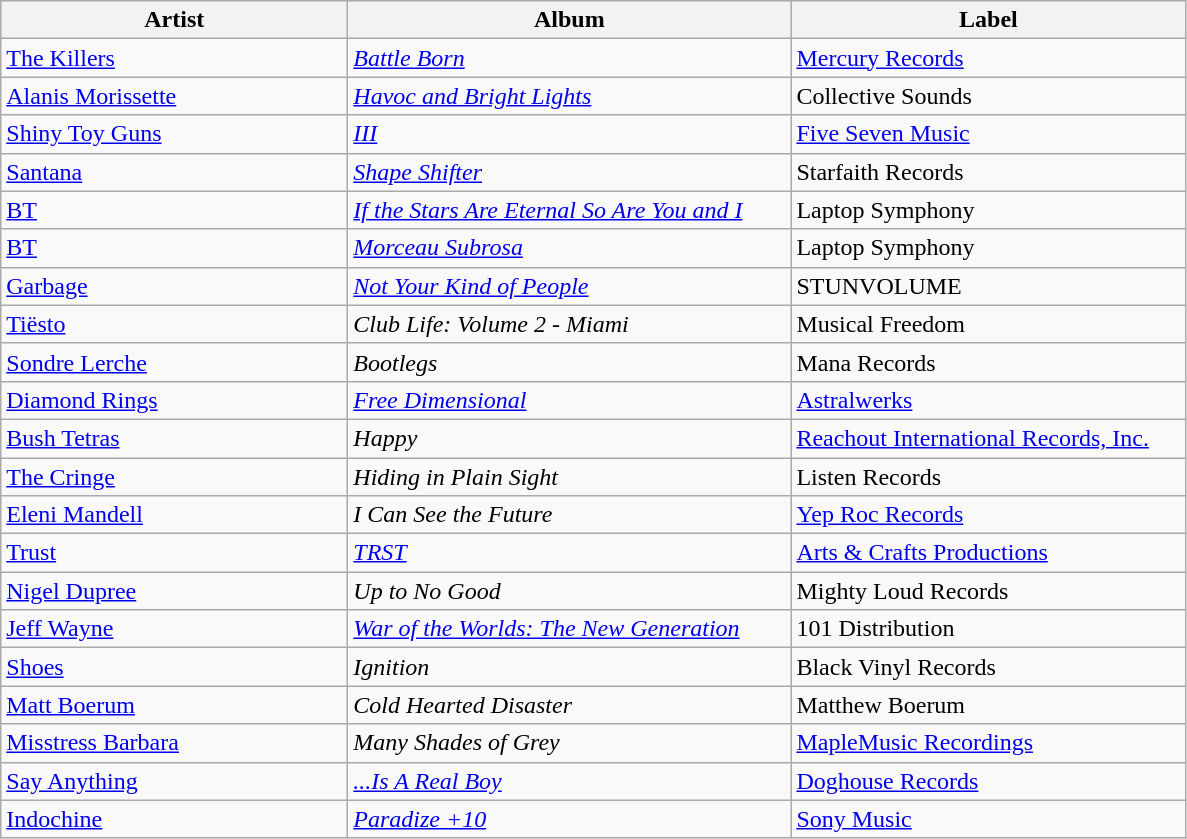<table class="wikitable">
<tr>
<th scope="col" style="width:14em;">Artist</th>
<th scope="col" style="width:18em;">Album</th>
<th scope="col" style="width:16em;">Label</th>
</tr>
<tr>
<td><a href='#'>The Killers</a></td>
<td><em><a href='#'>Battle Born</a></em></td>
<td><a href='#'>Mercury Records</a></td>
</tr>
<tr>
<td><a href='#'>Alanis Morissette</a></td>
<td><em><a href='#'>Havoc and Bright Lights</a></em></td>
<td>Collective Sounds</td>
</tr>
<tr>
<td><a href='#'>Shiny Toy Guns</a></td>
<td><em><a href='#'>III</a></em></td>
<td><a href='#'>Five Seven Music</a></td>
</tr>
<tr>
<td><a href='#'>Santana</a></td>
<td><em><a href='#'>Shape Shifter</a></em></td>
<td>Starfaith Records</td>
</tr>
<tr>
<td><a href='#'>BT</a></td>
<td><em><a href='#'>If the Stars Are Eternal So Are You and I</a></em></td>
<td>Laptop Symphony</td>
</tr>
<tr>
<td><a href='#'>BT</a></td>
<td><em><a href='#'>Morceau Subrosa</a></em></td>
<td>Laptop Symphony</td>
</tr>
<tr>
<td><a href='#'>Garbage</a></td>
<td><em><a href='#'>Not Your Kind of People</a></em></td>
<td>STUNVOLUME</td>
</tr>
<tr>
<td><a href='#'>Tiësto</a></td>
<td><em>Club Life: Volume 2 - Miami</em></td>
<td>Musical Freedom</td>
</tr>
<tr>
<td><a href='#'>Sondre Lerche</a></td>
<td><em>Bootlegs</em></td>
<td>Mana Records</td>
</tr>
<tr>
<td><a href='#'>Diamond Rings</a></td>
<td><em><a href='#'>Free Dimensional</a></em></td>
<td><a href='#'>Astralwerks</a></td>
</tr>
<tr>
<td><a href='#'>Bush Tetras</a></td>
<td><em>Happy</em></td>
<td><a href='#'>Reachout International Records, Inc.</a></td>
</tr>
<tr>
<td><a href='#'>The Cringe</a></td>
<td><em>Hiding in Plain Sight</em></td>
<td>Listen Records</td>
</tr>
<tr>
<td><a href='#'>Eleni Mandell</a></td>
<td><em>I Can See the Future</em></td>
<td><a href='#'>Yep Roc Records</a></td>
</tr>
<tr>
<td><a href='#'>Trust</a></td>
<td><em><a href='#'>TRST</a></em></td>
<td><a href='#'>Arts & Crafts Productions</a></td>
</tr>
<tr>
<td><a href='#'>Nigel Dupree</a></td>
<td><em>Up to No Good</em></td>
<td>Mighty Loud Records</td>
</tr>
<tr>
<td><a href='#'>Jeff Wayne</a></td>
<td><em><a href='#'>War of the Worlds: The New Generation</a></em></td>
<td>101 Distribution</td>
</tr>
<tr>
<td><a href='#'>Shoes</a></td>
<td><em>Ignition</em></td>
<td>Black Vinyl Records</td>
</tr>
<tr>
<td><a href='#'>Matt Boerum</a></td>
<td><em>Cold Hearted Disaster</em></td>
<td>Matthew Boerum</td>
</tr>
<tr>
<td><a href='#'>Misstress Barbara</a></td>
<td><em>Many Shades of Grey</em></td>
<td><a href='#'>MapleMusic Recordings</a></td>
</tr>
<tr>
<td><a href='#'>Say Anything</a></td>
<td><em><a href='#'>...Is A Real Boy</a></em></td>
<td><a href='#'>Doghouse Records</a></td>
</tr>
<tr>
<td><a href='#'>Indochine</a></td>
<td><em><a href='#'>Paradize +10</a></em></td>
<td><a href='#'>Sony Music</a></td>
</tr>
</table>
